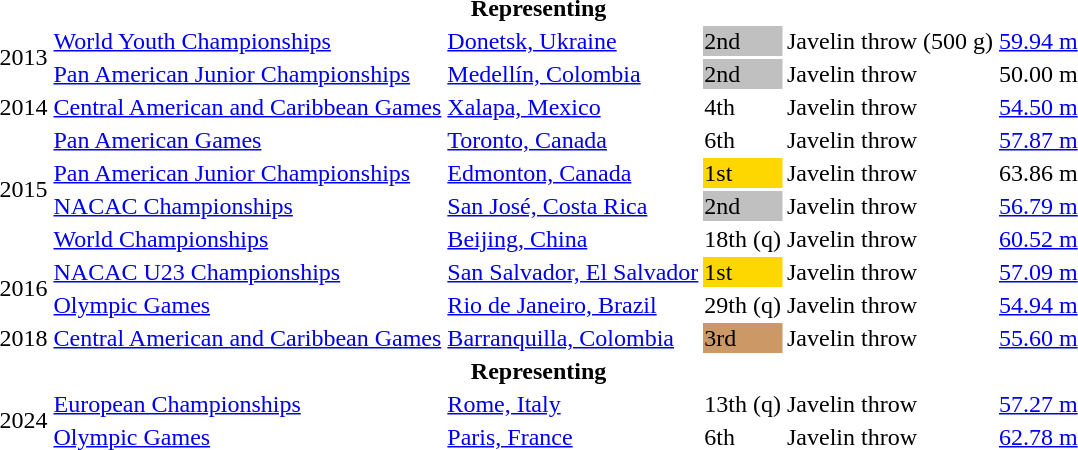<table>
<tr>
<th colspan="6">Representing </th>
</tr>
<tr>
<td rowspan=2>2013</td>
<td><a href='#'>World Youth Championships</a></td>
<td><a href='#'>Donetsk, Ukraine</a></td>
<td bgcolor=silver>2nd</td>
<td>Javelin throw (500 g)</td>
<td><a href='#'>59.94 m</a></td>
</tr>
<tr>
<td><a href='#'>Pan American Junior Championships</a></td>
<td><a href='#'>Medellín, Colombia</a></td>
<td bgcolor=silver>2nd</td>
<td>Javelin throw</td>
<td>50.00 m</td>
</tr>
<tr>
<td>2014</td>
<td><a href='#'>Central American and Caribbean Games</a></td>
<td><a href='#'>Xalapa, Mexico</a></td>
<td>4th</td>
<td>Javelin throw</td>
<td><a href='#'>54.50 m</a></td>
</tr>
<tr>
<td rowspan=4>2015</td>
<td><a href='#'>Pan American Games</a></td>
<td><a href='#'>Toronto, Canada</a></td>
<td>6th</td>
<td>Javelin throw</td>
<td><a href='#'>57.87 m</a></td>
</tr>
<tr>
<td><a href='#'>Pan American Junior Championships</a></td>
<td><a href='#'>Edmonton, Canada</a></td>
<td bgcolor=gold>1st</td>
<td>Javelin throw</td>
<td>63.86 m</td>
</tr>
<tr>
<td><a href='#'>NACAC Championships</a></td>
<td><a href='#'>San José, Costa Rica</a></td>
<td bgcolor=silver>2nd</td>
<td>Javelin throw</td>
<td><a href='#'>56.79 m</a></td>
</tr>
<tr>
<td><a href='#'>World Championships</a></td>
<td><a href='#'>Beijing, China</a></td>
<td>18th (q)</td>
<td>Javelin throw</td>
<td><a href='#'>60.52 m</a></td>
</tr>
<tr>
<td rowspan=2>2016</td>
<td><a href='#'>NACAC U23 Championships</a></td>
<td><a href='#'>San Salvador, El Salvador</a></td>
<td bgcolor=gold>1st</td>
<td>Javelin throw</td>
<td><a href='#'>57.09 m</a></td>
</tr>
<tr>
<td><a href='#'>Olympic Games</a></td>
<td><a href='#'>Rio de Janeiro, Brazil</a></td>
<td>29th (q)</td>
<td>Javelin throw</td>
<td><a href='#'>54.94 m</a></td>
</tr>
<tr>
<td>2018</td>
<td><a href='#'>Central American and Caribbean Games</a></td>
<td><a href='#'>Barranquilla, Colombia</a></td>
<td bgcolor=cc9966>3rd</td>
<td>Javelin throw</td>
<td><a href='#'>55.60 m</a></td>
</tr>
<tr>
<th colspan="6">Representing </th>
</tr>
<tr>
<td rowspan=2>2024</td>
<td><a href='#'>European Championships</a></td>
<td><a href='#'>Rome, Italy</a></td>
<td>13th (q)</td>
<td>Javelin throw</td>
<td><a href='#'>57.27 m</a></td>
</tr>
<tr>
<td><a href='#'>Olympic Games</a></td>
<td><a href='#'>Paris, France</a></td>
<td>6th</td>
<td>Javelin throw</td>
<td><a href='#'>62.78 m</a></td>
</tr>
</table>
